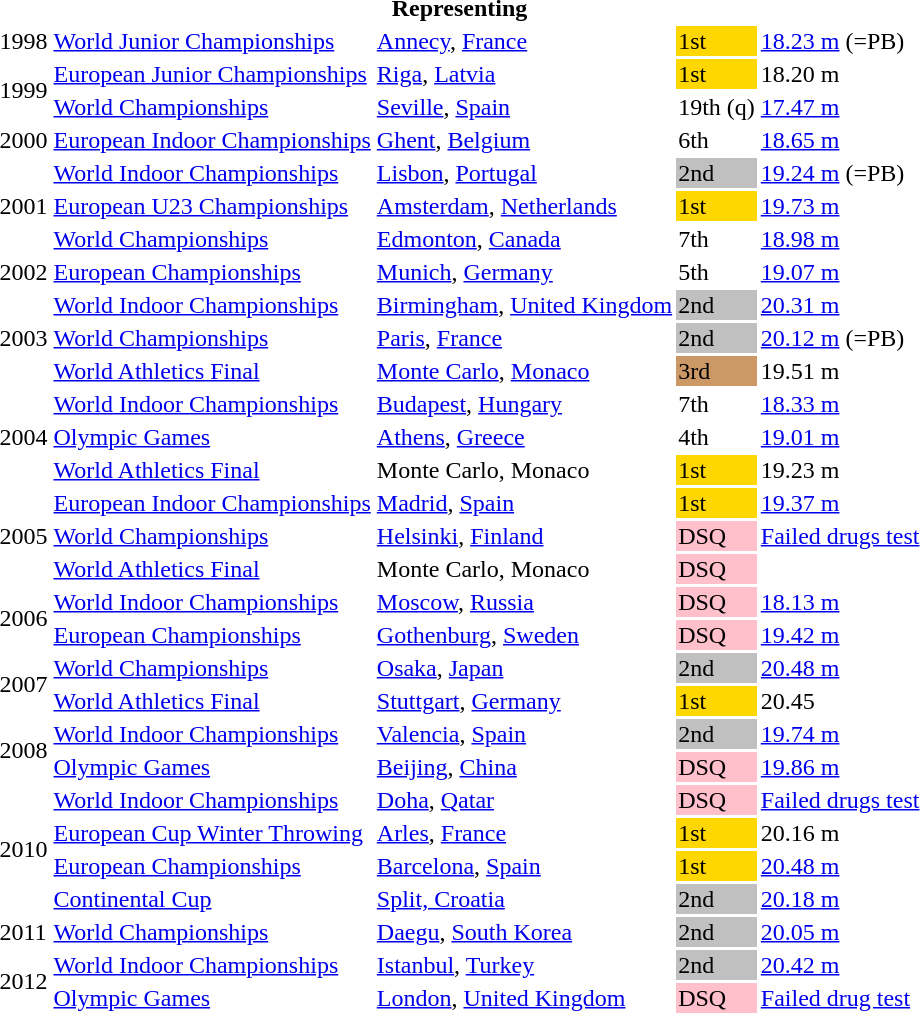<table>
<tr>
<th colspan="5">Representing </th>
</tr>
<tr>
<td>1998</td>
<td><a href='#'>World Junior Championships</a></td>
<td><a href='#'>Annecy</a>, <a href='#'>France</a></td>
<td bgcolor=gold>1st</td>
<td><a href='#'>18.23 m</a> (=PB)</td>
</tr>
<tr>
<td rowspan=2>1999</td>
<td><a href='#'>European Junior Championships</a></td>
<td><a href='#'>Riga</a>, <a href='#'>Latvia</a></td>
<td bgcolor=gold>1st</td>
<td>18.20 m</td>
</tr>
<tr>
<td><a href='#'>World Championships</a></td>
<td><a href='#'>Seville</a>, <a href='#'>Spain</a></td>
<td>19th (q)</td>
<td><a href='#'>17.47 m</a></td>
</tr>
<tr>
<td>2000</td>
<td><a href='#'>European Indoor Championships</a></td>
<td><a href='#'>Ghent</a>, <a href='#'>Belgium</a></td>
<td>6th</td>
<td><a href='#'>18.65 m</a></td>
</tr>
<tr>
<td rowspan=3>2001</td>
<td><a href='#'>World Indoor Championships</a></td>
<td><a href='#'>Lisbon</a>, <a href='#'>Portugal</a></td>
<td bgcolor=silver>2nd</td>
<td><a href='#'>19.24 m</a> (=PB)</td>
</tr>
<tr>
<td><a href='#'>European U23 Championships</a></td>
<td><a href='#'>Amsterdam</a>, <a href='#'>Netherlands</a></td>
<td bgcolor=gold>1st</td>
<td><a href='#'>19.73 m</a></td>
</tr>
<tr>
<td><a href='#'>World Championships</a></td>
<td><a href='#'>Edmonton</a>, <a href='#'>Canada</a></td>
<td>7th</td>
<td><a href='#'>18.98 m</a></td>
</tr>
<tr>
<td>2002</td>
<td><a href='#'>European Championships</a></td>
<td><a href='#'>Munich</a>, <a href='#'>Germany</a></td>
<td>5th</td>
<td><a href='#'>19.07 m</a></td>
</tr>
<tr>
<td rowspan=3>2003</td>
<td><a href='#'>World Indoor Championships</a></td>
<td><a href='#'>Birmingham</a>, <a href='#'>United Kingdom</a></td>
<td bgcolor=silver>2nd</td>
<td><a href='#'>20.31 m</a></td>
</tr>
<tr>
<td><a href='#'>World Championships</a></td>
<td><a href='#'>Paris</a>, <a href='#'>France</a></td>
<td bgcolor=silver>2nd</td>
<td><a href='#'>20.12 m</a> (=PB)</td>
</tr>
<tr>
<td><a href='#'>World Athletics Final</a></td>
<td><a href='#'>Monte Carlo</a>, <a href='#'>Monaco</a></td>
<td bgcolor=CC9966>3rd</td>
<td>19.51 m</td>
</tr>
<tr>
<td rowspan=3>2004</td>
<td><a href='#'>World Indoor Championships</a></td>
<td><a href='#'>Budapest</a>, <a href='#'>Hungary</a></td>
<td>7th</td>
<td><a href='#'>18.33 m</a></td>
</tr>
<tr>
<td><a href='#'>Olympic Games</a></td>
<td><a href='#'>Athens</a>, <a href='#'>Greece</a></td>
<td>4th</td>
<td><a href='#'>19.01 m</a></td>
</tr>
<tr>
<td><a href='#'>World Athletics Final</a></td>
<td>Monte Carlo, Monaco</td>
<td bgcolor=gold>1st</td>
<td>19.23 m</td>
</tr>
<tr>
<td rowspan=3>2005</td>
<td><a href='#'>European Indoor Championships</a></td>
<td><a href='#'>Madrid</a>, <a href='#'>Spain</a></td>
<td bgcolor=gold>1st</td>
<td><a href='#'>19.37 m</a></td>
</tr>
<tr>
<td><a href='#'>World Championships</a></td>
<td><a href='#'>Helsinki</a>, <a href='#'>Finland</a></td>
<td bgcolor=pink>DSQ</td>
<td><a href='#'>Failed drugs test</a></td>
</tr>
<tr>
<td><a href='#'>World Athletics Final</a></td>
<td>Monte Carlo, Monaco</td>
<td bgcolor=pink>DSQ</td>
<td></td>
</tr>
<tr>
<td rowspan=2>2006</td>
<td><a href='#'>World Indoor Championships</a></td>
<td><a href='#'>Moscow</a>, <a href='#'>Russia</a></td>
<td bgcolor=pink>DSQ</td>
<td><a href='#'>18.13 m</a></td>
</tr>
<tr>
<td><a href='#'>European Championships</a></td>
<td><a href='#'>Gothenburg</a>, <a href='#'>Sweden</a></td>
<td bgcolor=pink>DSQ</td>
<td><a href='#'>19.42 m</a></td>
</tr>
<tr>
<td rowspan=2>2007</td>
<td><a href='#'>World Championships</a></td>
<td><a href='#'>Osaka</a>, <a href='#'>Japan</a></td>
<td bgcolor=silver>2nd</td>
<td><a href='#'>20.48 m</a></td>
</tr>
<tr>
<td><a href='#'>World Athletics Final</a></td>
<td><a href='#'>Stuttgart</a>, <a href='#'>Germany</a></td>
<td bgcolor=gold>1st</td>
<td>20.45</td>
</tr>
<tr>
<td rowspan=2>2008</td>
<td><a href='#'>World Indoor Championships</a></td>
<td><a href='#'>Valencia</a>, <a href='#'>Spain</a></td>
<td bgcolor=silver>2nd</td>
<td><a href='#'>19.74 m</a></td>
</tr>
<tr>
<td><a href='#'>Olympic Games</a></td>
<td><a href='#'>Beijing</a>, <a href='#'>China</a></td>
<td bgcolor=pink>DSQ</td>
<td><a href='#'>19.86 m</a></td>
</tr>
<tr>
<td rowspan=4>2010</td>
<td><a href='#'>World Indoor Championships</a></td>
<td><a href='#'>Doha</a>, <a href='#'>Qatar</a></td>
<td bgcolor=pink>DSQ</td>
<td><a href='#'>Failed drugs test</a></td>
</tr>
<tr>
<td><a href='#'>European Cup Winter Throwing</a></td>
<td><a href='#'>Arles</a>, <a href='#'>France</a></td>
<td bgcolor=gold>1st</td>
<td>20.16 m</td>
</tr>
<tr>
<td><a href='#'>European Championships</a></td>
<td><a href='#'>Barcelona</a>, <a href='#'>Spain</a></td>
<td bgcolor=gold>1st</td>
<td><a href='#'>20.48 m</a></td>
</tr>
<tr>
<td><a href='#'>Continental Cup</a></td>
<td><a href='#'>Split, Croatia</a></td>
<td bgcolor=silver>2nd</td>
<td><a href='#'>20.18 m</a></td>
</tr>
<tr>
<td>2011</td>
<td><a href='#'>World Championships</a></td>
<td><a href='#'>Daegu</a>, <a href='#'>South Korea</a></td>
<td bgcolor=silver>2nd</td>
<td><a href='#'>20.05 m</a></td>
</tr>
<tr>
<td rowspan=2>2012</td>
<td><a href='#'>World Indoor Championships</a></td>
<td><a href='#'>Istanbul</a>, <a href='#'>Turkey</a></td>
<td bgcolor=silver>2nd</td>
<td><a href='#'>20.42 m</a></td>
</tr>
<tr>
<td><a href='#'>Olympic Games</a></td>
<td><a href='#'>London</a>, <a href='#'>United Kingdom</a></td>
<td bgcolor=pink>DSQ</td>
<td><a href='#'>Failed drug test</a></td>
</tr>
</table>
